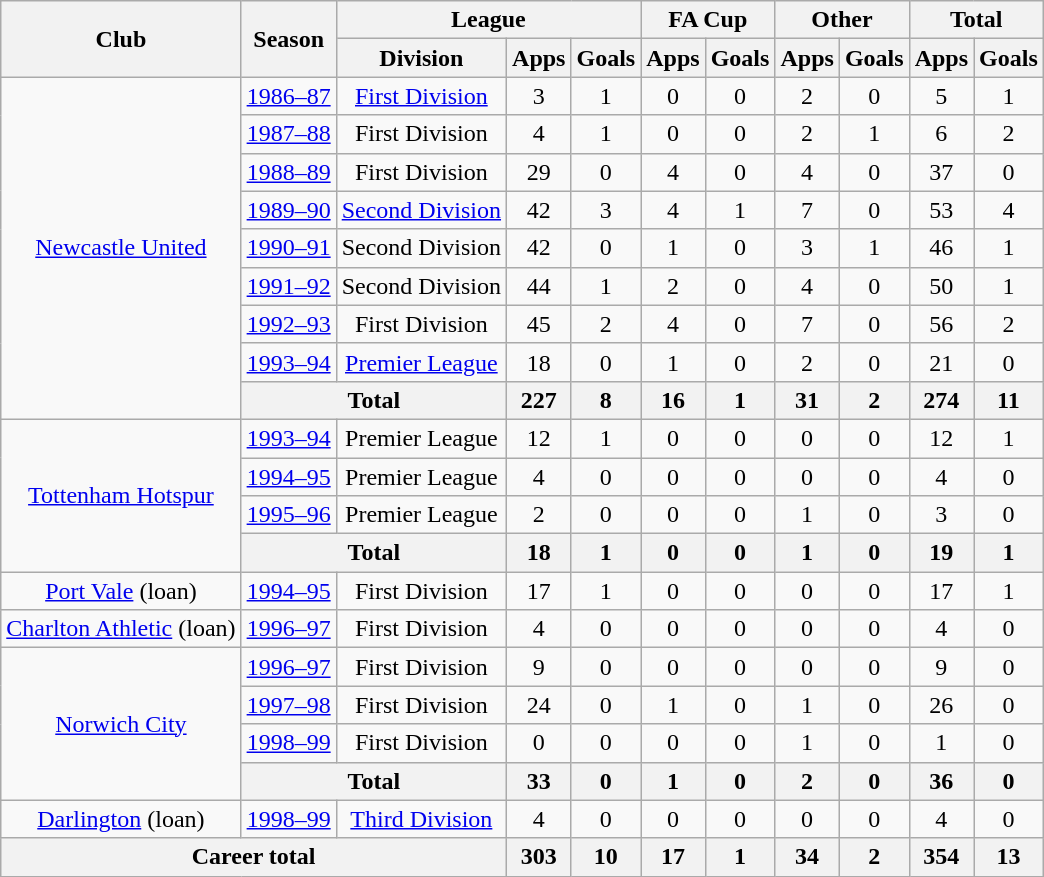<table class="wikitable" style="text-align: center;">
<tr>
<th rowspan="2">Club</th>
<th rowspan="2">Season</th>
<th colspan="3">League</th>
<th colspan="2">FA Cup</th>
<th colspan="2">Other</th>
<th colspan="2">Total</th>
</tr>
<tr>
<th>Division</th>
<th>Apps</th>
<th>Goals</th>
<th>Apps</th>
<th>Goals</th>
<th>Apps</th>
<th>Goals</th>
<th>Apps</th>
<th>Goals</th>
</tr>
<tr>
<td rowspan="9"><a href='#'>Newcastle United</a></td>
<td><a href='#'>1986–87</a></td>
<td><a href='#'>First Division</a></td>
<td>3</td>
<td>1</td>
<td>0</td>
<td>0</td>
<td>2</td>
<td>0</td>
<td>5</td>
<td>1</td>
</tr>
<tr>
<td><a href='#'>1987–88</a></td>
<td>First Division</td>
<td>4</td>
<td>1</td>
<td>0</td>
<td>0</td>
<td>2</td>
<td>1</td>
<td>6</td>
<td>2</td>
</tr>
<tr>
<td><a href='#'>1988–89</a></td>
<td>First Division</td>
<td>29</td>
<td>0</td>
<td>4</td>
<td>0</td>
<td>4</td>
<td>0</td>
<td>37</td>
<td>0</td>
</tr>
<tr>
<td><a href='#'>1989–90</a></td>
<td><a href='#'>Second Division</a></td>
<td>42</td>
<td>3</td>
<td>4</td>
<td>1</td>
<td>7</td>
<td>0</td>
<td>53</td>
<td>4</td>
</tr>
<tr>
<td><a href='#'>1990–91</a></td>
<td>Second Division</td>
<td>42</td>
<td>0</td>
<td>1</td>
<td>0</td>
<td>3</td>
<td>1</td>
<td>46</td>
<td>1</td>
</tr>
<tr>
<td><a href='#'>1991–92</a></td>
<td>Second Division</td>
<td>44</td>
<td>1</td>
<td>2</td>
<td>0</td>
<td>4</td>
<td>0</td>
<td>50</td>
<td>1</td>
</tr>
<tr>
<td><a href='#'>1992–93</a></td>
<td>First Division</td>
<td>45</td>
<td>2</td>
<td>4</td>
<td>0</td>
<td>7</td>
<td>0</td>
<td>56</td>
<td>2</td>
</tr>
<tr>
<td><a href='#'>1993–94</a></td>
<td><a href='#'>Premier League</a></td>
<td>18</td>
<td>0</td>
<td>1</td>
<td>0</td>
<td>2</td>
<td>0</td>
<td>21</td>
<td>0</td>
</tr>
<tr>
<th colspan="2">Total</th>
<th>227</th>
<th>8</th>
<th>16</th>
<th>1</th>
<th>31</th>
<th>2</th>
<th>274</th>
<th>11</th>
</tr>
<tr>
<td rowspan="4"><a href='#'>Tottenham Hotspur</a></td>
<td><a href='#'>1993–94</a></td>
<td>Premier League</td>
<td>12</td>
<td>1</td>
<td>0</td>
<td>0</td>
<td>0</td>
<td>0</td>
<td>12</td>
<td>1</td>
</tr>
<tr>
<td><a href='#'>1994–95</a></td>
<td>Premier League</td>
<td>4</td>
<td>0</td>
<td>0</td>
<td>0</td>
<td>0</td>
<td>0</td>
<td>4</td>
<td>0</td>
</tr>
<tr>
<td><a href='#'>1995–96</a></td>
<td>Premier League</td>
<td>2</td>
<td>0</td>
<td>0</td>
<td>0</td>
<td>1</td>
<td>0</td>
<td>3</td>
<td>0</td>
</tr>
<tr>
<th colspan="2">Total</th>
<th>18</th>
<th>1</th>
<th>0</th>
<th>0</th>
<th>1</th>
<th>0</th>
<th>19</th>
<th>1</th>
</tr>
<tr>
<td><a href='#'>Port Vale</a> (loan)</td>
<td><a href='#'>1994–95</a></td>
<td>First Division</td>
<td>17</td>
<td>1</td>
<td>0</td>
<td>0</td>
<td>0</td>
<td>0</td>
<td>17</td>
<td>1</td>
</tr>
<tr>
<td><a href='#'>Charlton Athletic</a> (loan)</td>
<td><a href='#'>1996–97</a></td>
<td>First Division</td>
<td>4</td>
<td>0</td>
<td>0</td>
<td>0</td>
<td>0</td>
<td>0</td>
<td>4</td>
<td>0</td>
</tr>
<tr>
<td rowspan="4"><a href='#'>Norwich City</a></td>
<td><a href='#'>1996–97</a></td>
<td>First Division</td>
<td>9</td>
<td>0</td>
<td>0</td>
<td>0</td>
<td>0</td>
<td>0</td>
<td>9</td>
<td>0</td>
</tr>
<tr>
<td><a href='#'>1997–98</a></td>
<td>First Division</td>
<td>24</td>
<td>0</td>
<td>1</td>
<td>0</td>
<td>1</td>
<td>0</td>
<td>26</td>
<td>0</td>
</tr>
<tr>
<td><a href='#'>1998–99</a></td>
<td>First Division</td>
<td>0</td>
<td>0</td>
<td>0</td>
<td>0</td>
<td>1</td>
<td>0</td>
<td>1</td>
<td>0</td>
</tr>
<tr>
<th colspan="2">Total</th>
<th>33</th>
<th>0</th>
<th>1</th>
<th>0</th>
<th>2</th>
<th>0</th>
<th>36</th>
<th>0</th>
</tr>
<tr>
<td><a href='#'>Darlington</a> (loan)</td>
<td><a href='#'>1998–99</a></td>
<td><a href='#'>Third Division</a></td>
<td>4</td>
<td>0</td>
<td>0</td>
<td>0</td>
<td>0</td>
<td>0</td>
<td>4</td>
<td>0</td>
</tr>
<tr>
<th colspan="3">Career total</th>
<th>303</th>
<th>10</th>
<th>17</th>
<th>1</th>
<th>34</th>
<th>2</th>
<th>354</th>
<th>13</th>
</tr>
</table>
